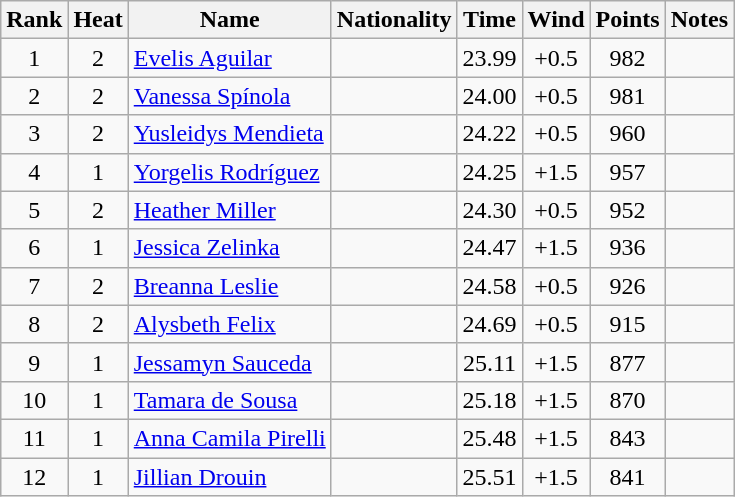<table class="wikitable sortable" style="text-align:center">
<tr>
<th>Rank</th>
<th>Heat</th>
<th>Name</th>
<th>Nationality</th>
<th>Time</th>
<th>Wind</th>
<th>Points</th>
<th>Notes</th>
</tr>
<tr>
<td>1</td>
<td>2</td>
<td align=left><a href='#'>Evelis Aguilar</a></td>
<td align=left></td>
<td>23.99</td>
<td>+0.5</td>
<td>982</td>
<td></td>
</tr>
<tr>
<td>2</td>
<td>2</td>
<td align=left><a href='#'>Vanessa Spínola</a></td>
<td align=left></td>
<td>24.00</td>
<td>+0.5</td>
<td>981</td>
<td></td>
</tr>
<tr>
<td>3</td>
<td>2</td>
<td align=left><a href='#'>Yusleidys Mendieta</a></td>
<td align=left></td>
<td>24.22</td>
<td>+0.5</td>
<td>960</td>
<td></td>
</tr>
<tr>
<td>4</td>
<td>1</td>
<td align=left><a href='#'>Yorgelis Rodríguez</a></td>
<td align=left></td>
<td>24.25</td>
<td>+1.5</td>
<td>957</td>
<td></td>
</tr>
<tr>
<td>5</td>
<td>2</td>
<td align=left><a href='#'>Heather Miller</a></td>
<td align=left></td>
<td>24.30</td>
<td>+0.5</td>
<td>952</td>
<td></td>
</tr>
<tr>
<td>6</td>
<td>1</td>
<td align=left><a href='#'>Jessica Zelinka</a></td>
<td align=left></td>
<td>24.47</td>
<td>+1.5</td>
<td>936</td>
<td></td>
</tr>
<tr>
<td>7</td>
<td>2</td>
<td align=left><a href='#'>Breanna Leslie</a></td>
<td align=left></td>
<td>24.58</td>
<td>+0.5</td>
<td>926</td>
<td></td>
</tr>
<tr>
<td>8</td>
<td>2</td>
<td align=left><a href='#'>Alysbeth Felix</a></td>
<td align=left></td>
<td>24.69</td>
<td>+0.5</td>
<td>915</td>
<td></td>
</tr>
<tr>
<td>9</td>
<td>1</td>
<td align=left><a href='#'>Jessamyn Sauceda</a></td>
<td align=left></td>
<td>25.11</td>
<td>+1.5</td>
<td>877</td>
<td></td>
</tr>
<tr>
<td>10</td>
<td>1</td>
<td align=left><a href='#'>Tamara de Sousa</a></td>
<td align=left></td>
<td>25.18</td>
<td>+1.5</td>
<td>870</td>
<td></td>
</tr>
<tr>
<td>11</td>
<td>1</td>
<td align=left><a href='#'>Anna Camila Pirelli</a></td>
<td align=left></td>
<td>25.48</td>
<td>+1.5</td>
<td>843</td>
<td></td>
</tr>
<tr>
<td>12</td>
<td>1</td>
<td align=left><a href='#'>Jillian Drouin</a></td>
<td align=left></td>
<td>25.51</td>
<td>+1.5</td>
<td>841</td>
<td></td>
</tr>
</table>
